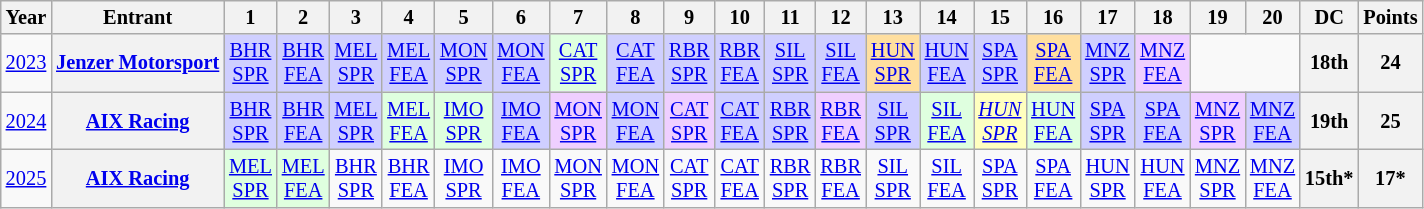<table class="wikitable" style="text-align:center; font-size:85%;">
<tr>
<th>Year</th>
<th>Entrant</th>
<th>1</th>
<th>2</th>
<th>3</th>
<th>4</th>
<th>5</th>
<th>6</th>
<th>7</th>
<th>8</th>
<th>9</th>
<th>10</th>
<th>11</th>
<th>12</th>
<th>13</th>
<th>14</th>
<th>15</th>
<th>16</th>
<th>17</th>
<th>18</th>
<th>19</th>
<th>20</th>
<th>DC</th>
<th>Points</th>
</tr>
<tr>
<td><a href='#'>2023</a></td>
<th nowrap><a href='#'>Jenzer Motorsport</a></th>
<td style="background:#CFCFFF;"><a href='#'>BHR<br>SPR</a><br></td>
<td style="background:#CFCFFF;"><a href='#'>BHR<br>FEA</a><br></td>
<td style="background:#CFCFFF;"><a href='#'>MEL<br>SPR</a><br></td>
<td style="background:#CFCFFF;"><a href='#'>MEL<br>FEA</a><br> </td>
<td style="background:#CFCFFF;"><a href='#'>MON<br>SPR</a><br> </td>
<td style="background:#CFCFFF;"><a href='#'>MON<br>FEA</a><br> </td>
<td style="background:#DFFFDF;"><a href='#'>CAT<br>SPR</a><br></td>
<td style="background:#CFCFFF;"><a href='#'>CAT<br>FEA</a><br></td>
<td style="background:#CFCFFF;"><a href='#'>RBR<br>SPR</a><br></td>
<td style="background:#CFCFFF;"><a href='#'>RBR<br>FEA</a><br></td>
<td style="background:#CFCFFF;"><a href='#'>SIL<br>SPR</a><br></td>
<td style="background:#CFCFFF;"><a href='#'>SIL<br>FEA</a><br></td>
<td style="background:#FFDF9F;"><a href='#'>HUN<br>SPR</a><br></td>
<td style="background:#CFCFFF;"><a href='#'>HUN<br>FEA</a><br></td>
<td style="background:#CFCFFF;"><a href='#'>SPA<br>SPR</a><br></td>
<td style="background:#FFDF9F;"><a href='#'>SPA<br>FEA</a><br></td>
<td style="background:#CFCFFF;"><a href='#'>MNZ<br>SPR</a><br></td>
<td style="background:#EFCFFF;"><a href='#'>MNZ<br>FEA</a><br></td>
<td colspan="2"></td>
<th>18th</th>
<th>24</th>
</tr>
<tr>
<td><a href='#'>2024</a></td>
<th nowrap><a href='#'>AIX Racing</a></th>
<td style="background:#CFCFFF;"><a href='#'>BHR<br>SPR</a><br></td>
<td style="background:#CFCFFF;"><a href='#'>BHR<br>FEA</a><br></td>
<td style="background:#CFCFFF;"><a href='#'>MEL<br>SPR</a><br></td>
<td style="background:#DFFFDF;"><a href='#'>MEL<br>FEA</a><br></td>
<td style="background:#DFFFDF;"><a href='#'>IMO<br>SPR</a><br></td>
<td style="background:#CFCFFF;"><a href='#'>IMO<br>FEA</a><br></td>
<td style="background:#EFCFFF;"><a href='#'>MON<br>SPR</a><br></td>
<td style="background:#CFCFFF;"><a href='#'>MON<br>FEA</a><br></td>
<td style="background:#EFCFFF;"><a href='#'>CAT<br>SPR</a><br></td>
<td style="background:#CFCFFF;"><a href='#'>CAT<br>FEA</a><br></td>
<td style="background:#CFCFFF;"><a href='#'>RBR<br>SPR</a><br></td>
<td style="background:#EFCFFF;"><a href='#'>RBR<br>FEA</a><br></td>
<td style="background:#CFCFFF;"><a href='#'>SIL<br>SPR</a><br></td>
<td style="background:#DFFFDF;"><a href='#'>SIL<br>FEA</a><br></td>
<td style="background:#FFFFBF;"><em><a href='#'>HUN<br>SPR</a></em><br></td>
<td style="background:#DFFFDF;"><a href='#'>HUN<br>FEA</a><br></td>
<td style="background:#CFCFFF;"><a href='#'>SPA<br>SPR</a><br></td>
<td style="background:#CFCFFF;"><a href='#'>SPA<br>FEA</a><br></td>
<td style="background:#EFCFFF;"><a href='#'>MNZ<br>SPR</a><br></td>
<td style="background:#CFCFFF;"><a href='#'>MNZ<br>FEA</a><br></td>
<th>19th</th>
<th>25</th>
</tr>
<tr>
<td><a href='#'>2025</a></td>
<th nowrap><a href='#'>AIX Racing</a></th>
<td style="background:#DFFFDF;"><a href='#'>MEL<br>SPR</a><br></td>
<td style="background:#DFFFDF;"><a href='#'>MEL<br>FEA</a><br></td>
<td><a href='#'>BHR<br>SPR</a></td>
<td><a href='#'>BHR<br>FEA</a></td>
<td><a href='#'>IMO<br>SPR</a></td>
<td><a href='#'>IMO<br>FEA</a></td>
<td><a href='#'>MON<br>SPR</a></td>
<td><a href='#'>MON<br>FEA</a></td>
<td><a href='#'>CAT<br>SPR</a></td>
<td><a href='#'>CAT<br>FEA</a></td>
<td><a href='#'>RBR<br>SPR</a></td>
<td><a href='#'>RBR<br>FEA</a></td>
<td><a href='#'>SIL<br>SPR</a></td>
<td><a href='#'>SIL<br>FEA</a></td>
<td><a href='#'>SPA<br>SPR</a></td>
<td><a href='#'>SPA<br>FEA</a></td>
<td><a href='#'>HUN<br>SPR</a></td>
<td><a href='#'>HUN<br>FEA</a></td>
<td><a href='#'>MNZ<br>SPR</a></td>
<td><a href='#'>MNZ<br>FEA</a></td>
<th>15th*</th>
<th>17*</th>
</tr>
</table>
